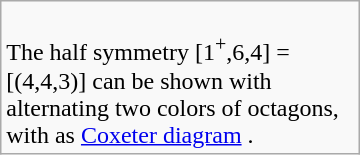<table class=wikitable width=240>
<tr valign=top>
<td><br>The half symmetry [1<sup>+</sup>,6,4] = [(4,4,3)] can be shown with alternating two colors of octagons, with as <a href='#'>Coxeter diagram</a> .</td>
</tr>
</table>
